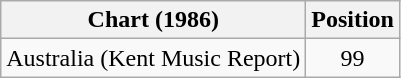<table class="wikitable">
<tr>
<th scope="col">Chart (1986)</th>
<th scope="col">Position</th>
</tr>
<tr>
<td>Australia (Kent Music Report)</td>
<td style="text-align:center;">99</td>
</tr>
</table>
